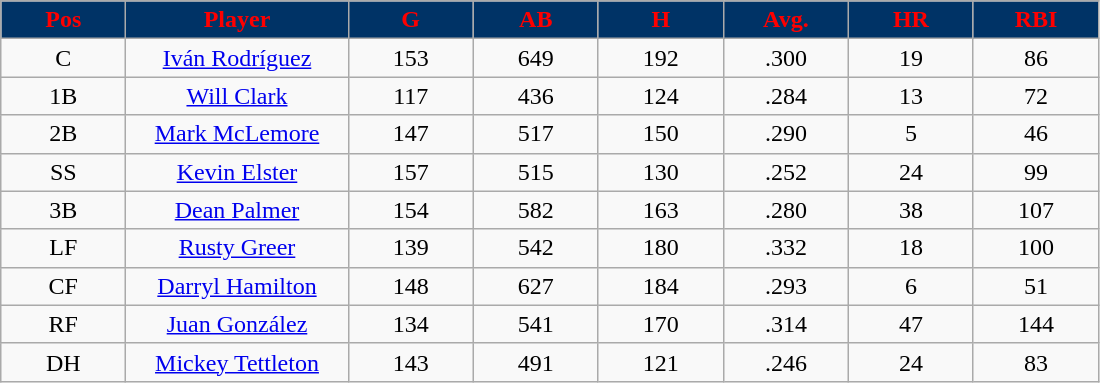<table class="wikitable sortable">
<tr>
<th style="background:#003366;color:red;" width="9%">Pos</th>
<th style="background:#003366;color:red;" width="16%">Player</th>
<th style="background:#003366;color:red;" width="9%">G</th>
<th style="background:#003366;color:red;" width="9%">AB</th>
<th style="background:#003366;color:red;" width="9%">H</th>
<th style="background:#003366;color:red;" width="9%">Avg.</th>
<th style="background:#003366;color:red;" width="9%">HR</th>
<th style="background:#003366;color:red;" width="9%">RBI</th>
</tr>
<tr align=center>
<td>C</td>
<td><a href='#'>Iván Rodríguez</a></td>
<td>153</td>
<td>649</td>
<td>192</td>
<td>.300</td>
<td>19</td>
<td>86</td>
</tr>
<tr align=center>
<td>1B</td>
<td><a href='#'>Will Clark</a></td>
<td>117</td>
<td>436</td>
<td>124</td>
<td>.284</td>
<td>13</td>
<td>72</td>
</tr>
<tr align=center>
<td>2B</td>
<td><a href='#'>Mark McLemore</a></td>
<td>147</td>
<td>517</td>
<td>150</td>
<td>.290</td>
<td>5</td>
<td>46</td>
</tr>
<tr align=center>
<td>SS</td>
<td><a href='#'>Kevin Elster</a></td>
<td>157</td>
<td>515</td>
<td>130</td>
<td>.252</td>
<td>24</td>
<td>99</td>
</tr>
<tr align=center>
<td>3B</td>
<td><a href='#'>Dean Palmer</a></td>
<td>154</td>
<td>582</td>
<td>163</td>
<td>.280</td>
<td>38</td>
<td>107</td>
</tr>
<tr align=center>
<td>LF</td>
<td><a href='#'>Rusty Greer</a></td>
<td>139</td>
<td>542</td>
<td>180</td>
<td>.332</td>
<td>18</td>
<td>100</td>
</tr>
<tr align=center>
<td>CF</td>
<td><a href='#'>Darryl Hamilton</a></td>
<td>148</td>
<td>627</td>
<td>184</td>
<td>.293</td>
<td>6</td>
<td>51</td>
</tr>
<tr align=center>
<td>RF</td>
<td><a href='#'>Juan González</a></td>
<td>134</td>
<td>541</td>
<td>170</td>
<td>.314</td>
<td>47</td>
<td>144</td>
</tr>
<tr align=center>
<td>DH</td>
<td><a href='#'>Mickey Tettleton</a></td>
<td>143</td>
<td>491</td>
<td>121</td>
<td>.246</td>
<td>24</td>
<td>83</td>
</tr>
</table>
